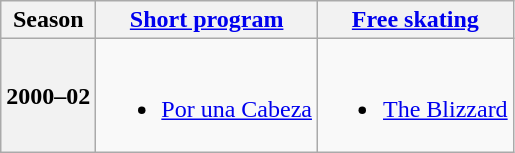<table class=wikitable style=text-align:center>
<tr>
<th>Season</th>
<th><a href='#'>Short program</a></th>
<th><a href='#'>Free skating</a></th>
</tr>
<tr>
<th>2000–02 <br> </th>
<td><br><ul><li><a href='#'>Por una Cabeza</a> <br></li></ul></td>
<td><br><ul><li><a href='#'>The Blizzard</a> <br></li></ul></td>
</tr>
</table>
